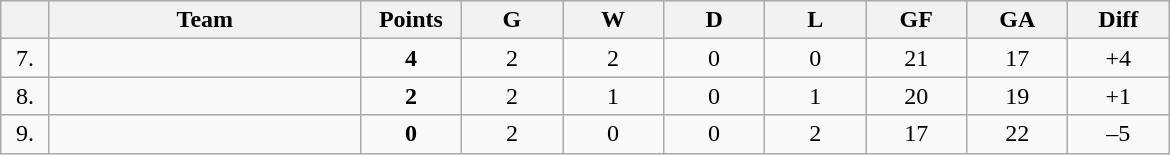<table class=wikitable style="text-align:center">
<tr bgcolor="#DCDCDC">
<th width="25"></th>
<th width="200">Team</th>
<th width="60">Points</th>
<th width="60">G</th>
<th width="60">W</th>
<th width="60">D</th>
<th width="60">L</th>
<th width="60">GF</th>
<th width="60">GA</th>
<th width="60">Diff</th>
</tr>
<tr>
<td>7.</td>
<td align=left></td>
<td><strong>4</strong></td>
<td>2</td>
<td>2</td>
<td>0</td>
<td>0</td>
<td>21</td>
<td>17</td>
<td>+4</td>
</tr>
<tr>
<td>8.</td>
<td align=left></td>
<td><strong>2</strong></td>
<td>2</td>
<td>1</td>
<td>0</td>
<td>1</td>
<td>20</td>
<td>19</td>
<td>+1</td>
</tr>
<tr>
<td>9.</td>
<td align=left></td>
<td><strong>0</strong></td>
<td>2</td>
<td>0</td>
<td>0</td>
<td>2</td>
<td>17</td>
<td>22</td>
<td>–5</td>
</tr>
</table>
